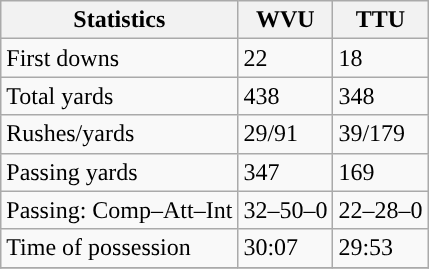<table class="wikitable" style="float: left;">
<tr>
<th>Statistics</th>
<th>WVU</th>
<th>TTU</th>
</tr>
<tr>
<td>First downs</td>
<td>22</td>
<td>18</td>
</tr>
<tr>
<td>Total yards</td>
<td>438</td>
<td>348</td>
</tr>
<tr>
<td>Rushes/yards</td>
<td>29/91</td>
<td>39/179</td>
</tr>
<tr>
<td>Passing yards</td>
<td>347</td>
<td>169</td>
</tr>
<tr>
<td>Passing: Comp–Att–Int</td>
<td>32–50–0</td>
<td>22–28–0</td>
</tr>
<tr>
<td>Time of possession</td>
<td>30:07</td>
<td>29:53</td>
</tr>
<tr>
</tr>
</table>
